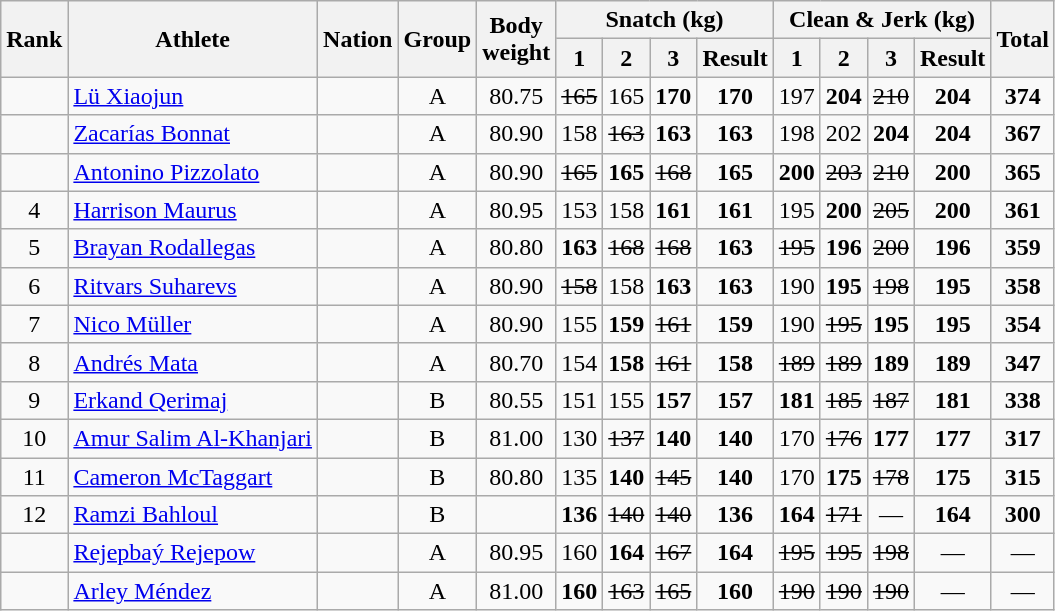<table class="wikitable sortable" style="text-align:center;">
<tr>
<th rowspan=2>Rank</th>
<th rowspan=2>Athlete</th>
<th rowspan=2>Nation</th>
<th rowspan=2>Group</th>
<th rowspan=2>Body<br>weight</th>
<th colspan=4>Snatch (kg)</th>
<th colspan=4>Clean & Jerk (kg)</th>
<th rowspan=2>Total</th>
</tr>
<tr>
<th>1</th>
<th>2</th>
<th>3</th>
<th>Result</th>
<th>1</th>
<th>2</th>
<th>3</th>
<th>Result</th>
</tr>
<tr>
<td></td>
<td align=left><a href='#'>Lü Xiaojun</a></td>
<td align=left></td>
<td>A</td>
<td>80.75</td>
<td><s>165</s></td>
<td>165</td>
<td><strong>170</strong></td>
<td><strong>170</strong> </td>
<td>197</td>
<td><strong>204</strong></td>
<td><s>210</s></td>
<td><strong>204</strong> </td>
<td><strong>374</strong> </td>
</tr>
<tr>
<td></td>
<td align=left><a href='#'>Zacarías Bonnat</a></td>
<td align=left></td>
<td>A</td>
<td>80.90</td>
<td>158</td>
<td><s>163</s></td>
<td><strong>163</strong></td>
<td><strong>163</strong></td>
<td>198</td>
<td>202</td>
<td><strong>204</strong></td>
<td><strong>204</strong></td>
<td><strong>367</strong></td>
</tr>
<tr>
<td></td>
<td align=left><a href='#'>Antonino Pizzolato</a></td>
<td align=left></td>
<td>A</td>
<td>80.90</td>
<td><s>165</s></td>
<td><strong>165</strong></td>
<td><s>168</s></td>
<td><strong>165</strong></td>
<td><strong>200</strong></td>
<td><s>203</s></td>
<td><s>210</s></td>
<td><strong>200</strong></td>
<td><strong>365</strong></td>
</tr>
<tr>
<td>4</td>
<td align=left><a href='#'>Harrison Maurus</a></td>
<td align=left></td>
<td>A</td>
<td>80.95</td>
<td>153</td>
<td>158</td>
<td><strong>161</strong></td>
<td><strong>161</strong></td>
<td>195</td>
<td><strong>200</strong></td>
<td><s>205</s></td>
<td><strong>200</strong></td>
<td><strong>361</strong></td>
</tr>
<tr>
<td>5</td>
<td align=left><a href='#'>Brayan Rodallegas</a></td>
<td align=left></td>
<td>A</td>
<td>80.80</td>
<td><strong>163</strong></td>
<td><s>168</s></td>
<td><s>168</s></td>
<td><strong>163</strong></td>
<td><s>195</s></td>
<td><strong>196</strong></td>
<td><s>200</s></td>
<td><strong>196</strong></td>
<td><strong>359</strong></td>
</tr>
<tr>
<td>6</td>
<td align=left><a href='#'>Ritvars Suharevs</a></td>
<td align=left></td>
<td>A</td>
<td>80.90</td>
<td><s>158</s></td>
<td>158</td>
<td><strong>163</strong></td>
<td><strong>163</strong></td>
<td>190</td>
<td><strong>195</strong></td>
<td><s>198</s></td>
<td><strong>195</strong></td>
<td><strong>358</strong></td>
</tr>
<tr>
<td>7</td>
<td align=left><a href='#'>Nico Müller</a></td>
<td align=left></td>
<td>A</td>
<td>80.90</td>
<td>155</td>
<td><strong>159</strong></td>
<td><s>161</s></td>
<td><strong>159</strong></td>
<td>190</td>
<td><s>195</s></td>
<td><strong>195</strong></td>
<td><strong>195</strong></td>
<td><strong>354</strong></td>
</tr>
<tr>
<td>8</td>
<td align=left><a href='#'>Andrés Mata</a></td>
<td align=left></td>
<td>A</td>
<td>80.70</td>
<td>154</td>
<td><strong>158</strong></td>
<td><s>161</s></td>
<td><strong>158</strong></td>
<td><s>189</s></td>
<td><s>189</s></td>
<td><strong>189</strong></td>
<td><strong>189</strong></td>
<td><strong>347</strong></td>
</tr>
<tr>
<td>9</td>
<td align=left><a href='#'>Erkand Qerimaj</a></td>
<td align=left></td>
<td>B</td>
<td>80.55</td>
<td>151</td>
<td>155</td>
<td><strong>157</strong></td>
<td><strong>157</strong></td>
<td><strong>181</strong></td>
<td><s>185</s></td>
<td><s>187</s></td>
<td><strong>181</strong></td>
<td><strong>338</strong></td>
</tr>
<tr>
<td>10</td>
<td align=left><a href='#'>Amur Salim Al-Khanjari</a></td>
<td align=left></td>
<td>B</td>
<td>81.00</td>
<td>130</td>
<td><s>137</s></td>
<td><strong>140</strong></td>
<td><strong>140</strong></td>
<td>170</td>
<td><s>176</s></td>
<td><strong>177</strong></td>
<td><strong>177</strong></td>
<td><strong>317</strong></td>
</tr>
<tr>
<td>11</td>
<td align=left><a href='#'>Cameron McTaggart</a></td>
<td align=left></td>
<td>B</td>
<td>80.80</td>
<td>135</td>
<td><strong>140</strong></td>
<td><s>145</s></td>
<td><strong>140</strong></td>
<td>170</td>
<td><strong>175</strong></td>
<td><s>178</s></td>
<td><strong>175</strong></td>
<td><strong>315</strong></td>
</tr>
<tr>
<td>12</td>
<td align=left><a href='#'>Ramzi Bahloul</a></td>
<td align=left></td>
<td>B</td>
<td></td>
<td><strong>136</strong></td>
<td><s>140</s></td>
<td><s>140</s></td>
<td><strong>136</strong></td>
<td><strong>164</strong></td>
<td><s>171</s></td>
<td>—</td>
<td><strong>164</strong></td>
<td><strong>300</strong></td>
</tr>
<tr>
<td></td>
<td align=left><a href='#'>Rejepbaý Rejepow</a></td>
<td align=left></td>
<td>A</td>
<td>80.95</td>
<td>160</td>
<td><strong>164</strong></td>
<td><s>167</s></td>
<td><strong>164</strong></td>
<td><s>195</s></td>
<td><s>195</s></td>
<td><s>198</s></td>
<td>—</td>
<td>—</td>
</tr>
<tr>
<td></td>
<td align=left><a href='#'>Arley Méndez</a></td>
<td align=left></td>
<td>A</td>
<td>81.00</td>
<td><strong>160</strong></td>
<td><s>163</s></td>
<td><s>165</s></td>
<td><strong>160</strong></td>
<td><s>190</s></td>
<td><s>190</s></td>
<td><s>190</s></td>
<td>—</td>
<td>—</td>
</tr>
</table>
